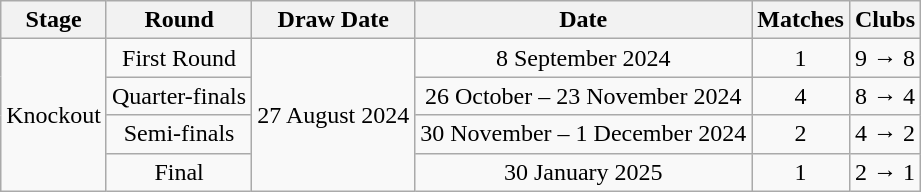<table class="wikitable" border="1">
<tr>
<th>Stage</th>
<th>Round</th>
<th>Draw Date</th>
<th>Date</th>
<th>Matches</th>
<th>Clubs</th>
</tr>
<tr align="center">
<td rowspan=4>Knockout</td>
<td>First Round</td>
<td rowspan=4>27 August 2024</td>
<td>8 September 2024</td>
<td>1</td>
<td>9 → 8</td>
</tr>
<tr align="center">
<td>Quarter-finals</td>
<td>26 October – 23 November 2024</td>
<td>4</td>
<td>8 → 4</td>
</tr>
<tr align="center">
<td>Semi-finals</td>
<td>30 November – 1 December 2024</td>
<td>2</td>
<td>4 → 2</td>
</tr>
<tr align="center">
<td>Final</td>
<td>30 January 2025</td>
<td>1</td>
<td>2 → 1</td>
</tr>
</table>
